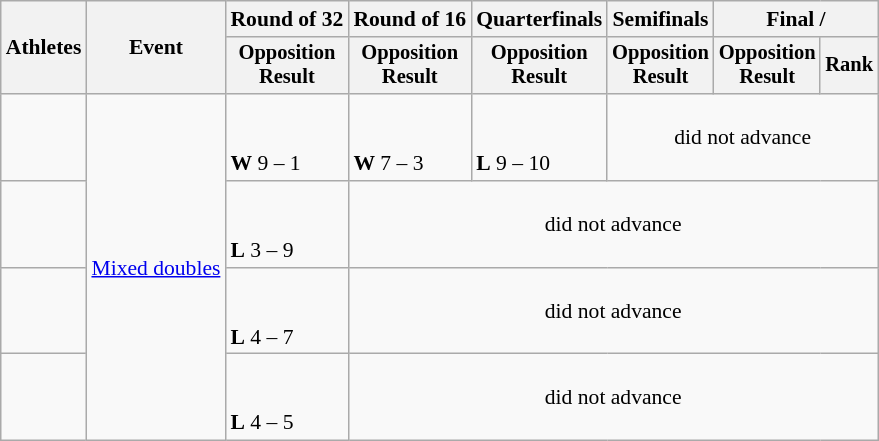<table class="wikitable" style="font-size:90%">
<tr>
<th rowspan=2>Athletes</th>
<th rowspan=2>Event</th>
<th>Round of 32</th>
<th>Round of 16</th>
<th>Quarterfinals</th>
<th>Semifinals</th>
<th colspan=2>Final / </th>
</tr>
<tr style="font-size:95%">
<th>Opposition<br>Result</th>
<th>Opposition<br>Result</th>
<th>Opposition<br>Result</th>
<th>Opposition<br>Result</th>
<th>Opposition<br>Result</th>
<th>Rank</th>
</tr>
<tr>
<td align=left><br></td>
<td align=left rowspan=4><a href='#'>Mixed doubles</a></td>
<td><br><br><strong>W</strong> 9 – 1</td>
<td><br><br><strong>W</strong> 7 – 3</td>
<td><br><br><strong>L</strong> 9 – 10</td>
<td align=center colspan=3>did not advance</td>
</tr>
<tr>
<td align=left><br></td>
<td><br><br><strong>L</strong> 3 – 9</td>
<td align=center colspan=5>did not advance</td>
</tr>
<tr>
<td align=left><br></td>
<td><br><br><strong>L</strong> 4 – 7</td>
<td align=center colspan=5>did not advance</td>
</tr>
<tr>
<td align=left><br></td>
<td><br><br><strong>L</strong> 4 – 5</td>
<td align=center colspan=5>did not advance</td>
</tr>
</table>
